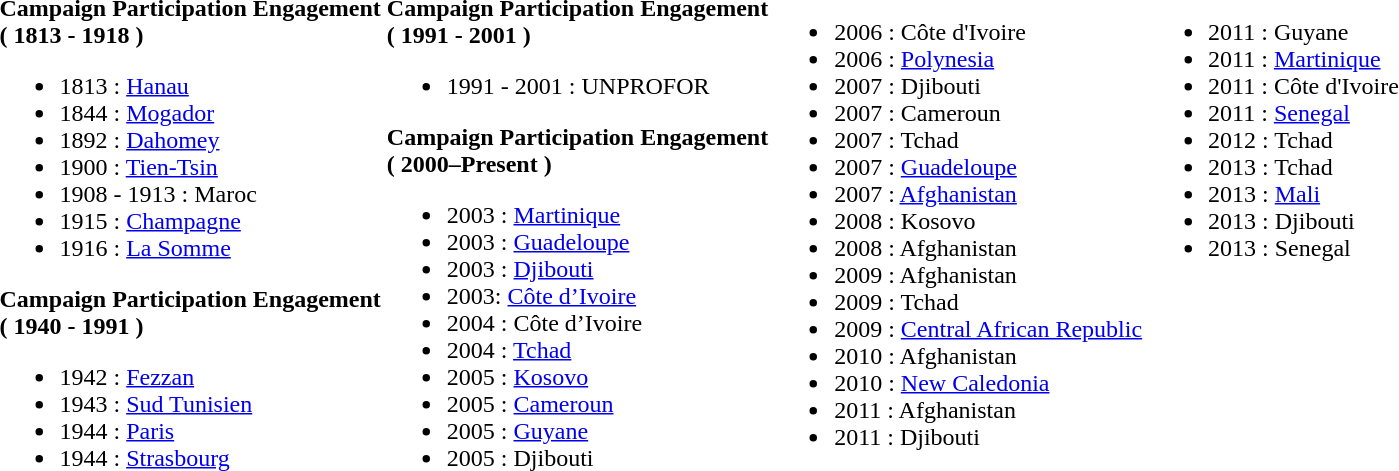<table>
<tr>
<td valign=top><br><strong>Campaign Participation Engagement </strong><br>
<strong>( 1813 - 1918 )</strong><ul><li>1813 : <a href='#'>Hanau</a></li><li>1844 : <a href='#'>Mogador</a></li><li>1892 : <a href='#'>Dahomey</a></li><li>1900 : <a href='#'>Tien-Tsin</a></li><li>1908 - 1913 : Maroc</li><li>1915 : <a href='#'>Champagne</a></li><li>1916 : <a href='#'>La Somme</a></li></ul><strong>Campaign Participation Engagement</strong><br>
<strong>( 1940 - 1991 )</strong><ul><li>1942 : <a href='#'>Fezzan</a></li><li>1943 : <a href='#'>Sud Tunisien</a></li><li>1944 : <a href='#'>Paris</a></li><li>1944 : <a href='#'>Strasbourg</a></li></ul></td>
<td valign=top><br><strong>Campaign Participation Engagement</strong><br>
<strong>( 1991 - 2001 )</strong><ul><li>1991 - 2001 : UNPROFOR</li></ul><strong>Campaign Participation Engagement</strong><br>
<strong>( 2000–Present )</strong><ul><li>2003 : <a href='#'>Martinique</a></li><li>2003 : <a href='#'>Guadeloupe</a></li><li>2003 : <a href='#'>Djibouti</a></li><li>2003: <a href='#'>Côte d’Ivoire</a></li><li>2004 : Côte d’Ivoire</li><li>2004 : <a href='#'>Tchad</a></li><li>2005 : <a href='#'>Kosovo</a></li><li>2005 : <a href='#'>Cameroun</a></li><li>2005 : <a href='#'>Guyane</a></li><li>2005 : Djibouti</li></ul></td>
<td valign=top><br><ul><li>2006 : Côte d'Ivoire</li><li>2006 : <a href='#'>Polynesia</a></li><li>2007 : Djibouti</li><li>2007 : Cameroun</li><li>2007 : Tchad</li><li>2007 : <a href='#'>Guadeloupe</a></li><li>2007 : <a href='#'>Afghanistan</a></li><li>2008 : Kosovo</li><li>2008 : Afghanistan</li><li>2009 : Afghanistan</li><li>2009 : Tchad</li><li>2009 : <a href='#'>Central African Republic</a></li><li>2010 : Afghanistan</li><li>2010 : <a href='#'>New Caledonia</a></li><li>2011 : Afghanistan</li><li>2011 : Djibouti</li></ul></td>
<td valign=top><br><ul><li>2011 : Guyane</li><li>2011 : <a href='#'>Martinique</a></li><li>2011 : Côte d'Ivoire</li><li>2011 : <a href='#'>Senegal</a></li><li>2012 : Tchad</li><li>2013 : Tchad</li><li>2013 : <a href='#'>Mali</a></li><li>2013 : Djibouti</li><li>2013 : Senegal</li></ul></td>
</tr>
</table>
